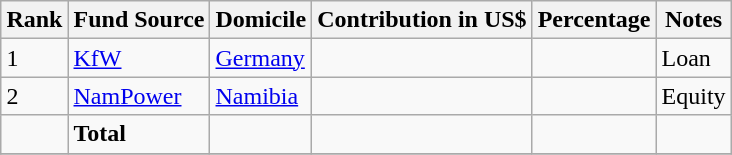<table class="wikitable sortable" style="margin: 0.5em auto">
<tr>
<th>Rank</th>
<th>Fund Source</th>
<th>Domicile</th>
<th>Contribution in US$</th>
<th>Percentage</th>
<th>Notes</th>
</tr>
<tr>
<td>1</td>
<td><a href='#'>KfW</a></td>
<td><a href='#'>Germany</a></td>
<td></td>
<td></td>
<td>Loan</td>
</tr>
<tr>
<td>2</td>
<td><a href='#'>NamPower</a></td>
<td><a href='#'>Namibia</a></td>
<td></td>
<td></td>
<td>Equity</td>
</tr>
<tr>
<td></td>
<td><strong>Total</strong></td>
<td></td>
<td></td>
<td></td>
<td></td>
</tr>
<tr>
</tr>
</table>
